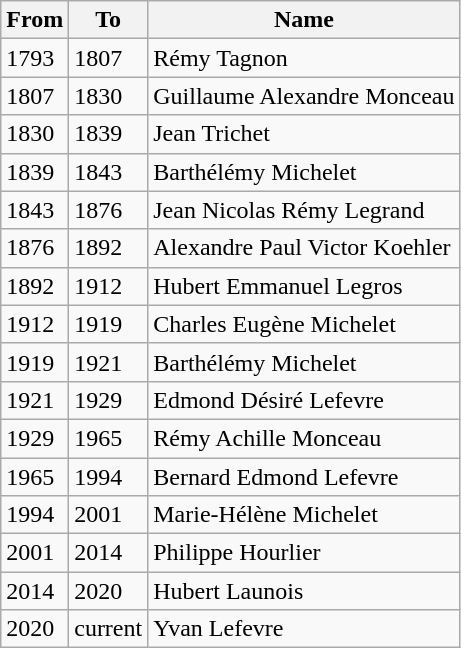<table class="wikitable">
<tr>
<th>From</th>
<th>To</th>
<th>Name</th>
</tr>
<tr>
<td>1793</td>
<td>1807</td>
<td>Rémy Tagnon</td>
</tr>
<tr>
<td>1807</td>
<td>1830</td>
<td>Guillaume Alexandre Monceau</td>
</tr>
<tr>
<td>1830</td>
<td>1839</td>
<td>Jean Trichet</td>
</tr>
<tr>
<td>1839</td>
<td>1843</td>
<td>Barthélémy Michelet</td>
</tr>
<tr>
<td>1843</td>
<td>1876</td>
<td>Jean Nicolas Rémy Legrand</td>
</tr>
<tr>
<td>1876</td>
<td>1892</td>
<td>Alexandre Paul Victor Koehler</td>
</tr>
<tr>
<td>1892</td>
<td>1912</td>
<td>Hubert Emmanuel Legros</td>
</tr>
<tr>
<td>1912</td>
<td>1919</td>
<td>Charles Eugène Michelet</td>
</tr>
<tr>
<td>1919</td>
<td>1921</td>
<td>Barthélémy Michelet</td>
</tr>
<tr>
<td>1921</td>
<td>1929</td>
<td>Edmond Désiré Lefevre</td>
</tr>
<tr>
<td>1929</td>
<td>1965</td>
<td>Rémy Achille Monceau</td>
</tr>
<tr>
<td>1965</td>
<td>1994</td>
<td>Bernard Edmond Lefevre</td>
</tr>
<tr>
<td>1994</td>
<td>2001</td>
<td>Marie-Hélène Michelet</td>
</tr>
<tr>
<td>2001</td>
<td>2014</td>
<td>Philippe Hourlier</td>
</tr>
<tr>
<td>2014</td>
<td>2020</td>
<td>Hubert Launois</td>
</tr>
<tr>
<td>2020</td>
<td>current</td>
<td>Yvan Lefevre</td>
</tr>
</table>
